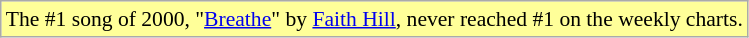<table class="wikitable" style="font-size:90%;">
<tr>
<td style="background-color:#FFFF99">The #1 song of 2000, "<a href='#'>Breathe</a>" by <a href='#'>Faith Hill</a>, never reached #1 on the weekly charts.</td>
</tr>
</table>
